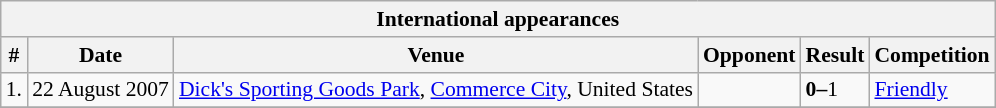<table class="wikitable collapsible collapsed" style="font-size:90%">
<tr>
<th colspan="7"><strong>International appearances</strong></th>
</tr>
<tr>
<th>#</th>
<th>Date</th>
<th>Venue</th>
<th>Opponent</th>
<th>Result</th>
<th>Competition</th>
</tr>
<tr>
<td>1.</td>
<td>22 August 2007</td>
<td><a href='#'>Dick's Sporting Goods Park</a>, <a href='#'>Commerce City</a>, United States</td>
<td></td>
<td><strong>0–</strong>1</td>
<td><a href='#'>Friendly</a></td>
</tr>
<tr>
</tr>
</table>
